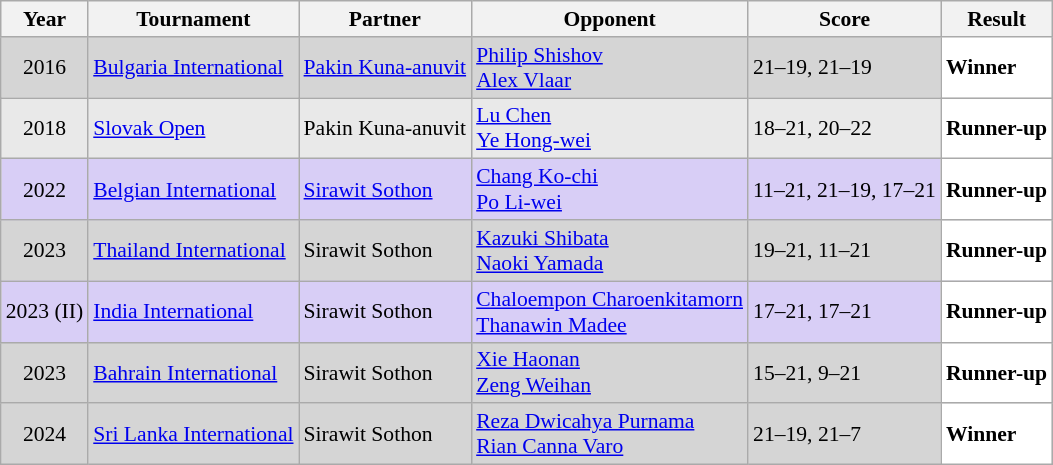<table class="sortable wikitable" style="font-size: 90%;">
<tr>
<th>Year</th>
<th>Tournament</th>
<th>Partner</th>
<th>Opponent</th>
<th>Score</th>
<th>Result</th>
</tr>
<tr style="background:#D5D5D5">
<td align="center">2016</td>
<td align="left"><a href='#'>Bulgaria International</a></td>
<td align="left"> <a href='#'>Pakin Kuna-anuvit</a></td>
<td align="left"> <a href='#'>Philip Shishov</a><br> <a href='#'>Alex Vlaar</a></td>
<td align="left">21–19, 21–19</td>
<td style="text-align:left; background:white"> <strong>Winner</strong></td>
</tr>
<tr style="background:#E9E9E9">
<td align="center">2018</td>
<td align="left"><a href='#'>Slovak Open</a></td>
<td align="left"> Pakin Kuna-anuvit</td>
<td align="left"> <a href='#'>Lu Chen</a><br> <a href='#'>Ye Hong-wei</a></td>
<td align="left">18–21, 20–22</td>
<td style="text-align:left; background:white"> <strong>Runner-up</strong></td>
</tr>
<tr style="background:#D8CEF6">
<td align="center">2022</td>
<td align="left"><a href='#'>Belgian International</a></td>
<td align="left"> <a href='#'>Sirawit Sothon</a></td>
<td align="left"> <a href='#'>Chang Ko-chi</a><br> <a href='#'>Po Li-wei</a></td>
<td align="left">11–21, 21–19, 17–21</td>
<td style="text-align:left; background:white"> <strong>Runner-up</strong></td>
</tr>
<tr style="background:#D5D5D5">
<td align="center">2023</td>
<td align="left"><a href='#'>Thailand International</a></td>
<td align="left"> Sirawit Sothon</td>
<td align="left"> <a href='#'>Kazuki Shibata</a><br> <a href='#'>Naoki Yamada</a></td>
<td align="left">19–21, 11–21</td>
<td style="text-align:left; background:white"> <strong>Runner-up</strong></td>
</tr>
<tr style="background:#D8CEF6">
<td align="center">2023 (II)</td>
<td align="left"><a href='#'>India International</a></td>
<td align="left"> Sirawit Sothon</td>
<td align="left"> <a href='#'>Chaloempon Charoenkitamorn</a><br> <a href='#'>Thanawin Madee</a></td>
<td align="left">17–21, 17–21</td>
<td style="text-align:left; background:white"> <strong>Runner-up</strong></td>
</tr>
<tr style="background:#D5D5D5">
<td align="center">2023</td>
<td align="left"><a href='#'>Bahrain International</a></td>
<td align="left"> Sirawit Sothon</td>
<td align="left"> <a href='#'>Xie Haonan</a><br> <a href='#'>Zeng Weihan</a></td>
<td align="left">15–21, 9–21</td>
<td style="text-align:left; background:white"> <strong>Runner-up</strong></td>
</tr>
<tr style="background:#D5D5D5">
<td align="center">2024</td>
<td align="left"><a href='#'>Sri Lanka International</a></td>
<td align="left"> Sirawit Sothon</td>
<td align="left"> <a href='#'>Reza Dwicahya Purnama</a><br> <a href='#'>Rian Canna Varo</a></td>
<td align="left">21–19, 21–7</td>
<td style="text-align:left; background:white"> <strong>Winner</strong></td>
</tr>
</table>
